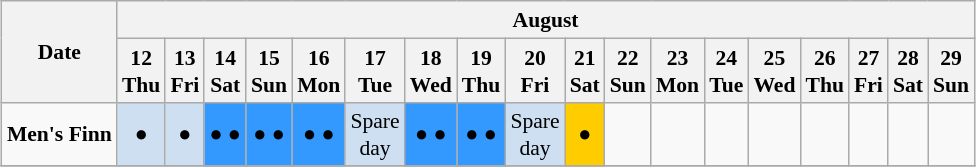<table class="wikitable" style="margin:0.5em auto; font-size:90%; line-height:1.25em;">
<tr>
<th rowspan=2>Date</th>
<th colspan=18>August</th>
</tr>
<tr>
<th>12<br>Thu</th>
<th>13<br>Fri</th>
<th>14<br>Sat</th>
<th>15<br>Sun</th>
<th>16<br>Mon</th>
<th>17<br>Tue</th>
<th>18<br>Wed</th>
<th>19<br>Thu</th>
<th>20<br>Fri</th>
<th>21<br>Sat</th>
<th>22<br>Sun</th>
<th>23<br>Mon</th>
<th>24<br>Tue</th>
<th>25<br>Wed</th>
<th>26<br>Thu</th>
<th>27<br>Fri</th>
<th>28<br>Sat</th>
<th>29<br>Sun</th>
</tr>
<tr align="center">
<td align="center"><strong>Men's Finn</strong></td>
<td bgcolor=#cedff2><span> ● </span></td>
<td bgcolor=#cedff2><span> ● </span></td>
<td bgcolor=#3399ff><span> ● ● </span></td>
<td bgcolor=#3399ff><span> ● ● </span></td>
<td bgcolor=#3399ff><span> ● ● </span></td>
<td bgcolor=#cedff2>Spare<br>day</td>
<td bgcolor=#3399ff><span> ● ● </span></td>
<td bgcolor=#3399ff><span> ● ● </span></td>
<td bgcolor=#cedff2>Spare<br>day</td>
<td bgcolor=#ffcc00><span> ● </span></td>
<td></td>
<td></td>
<td></td>
<td></td>
<td></td>
<td></td>
<td></td>
<td></td>
</tr>
<tr align="center">
</tr>
</table>
